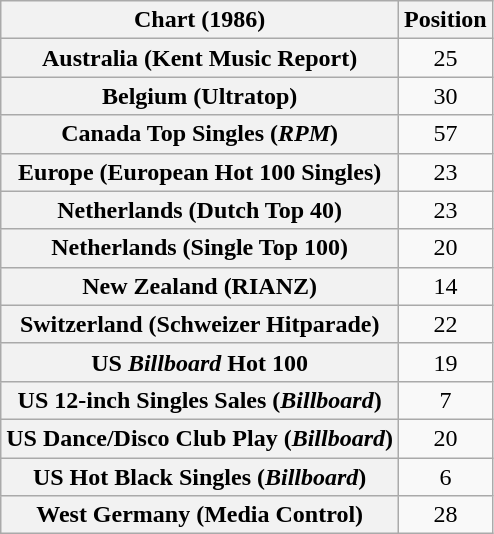<table class="wikitable sortable plainrowheaders" style="text-align:center">
<tr>
<th>Chart (1986)</th>
<th>Position</th>
</tr>
<tr>
<th scope="row">Australia (Kent Music Report)</th>
<td>25</td>
</tr>
<tr>
<th scope="row">Belgium (Ultratop)</th>
<td>30</td>
</tr>
<tr>
<th scope="row">Canada Top Singles (<em>RPM</em>)</th>
<td>57</td>
</tr>
<tr>
<th scope="row">Europe (European Hot 100 Singles)</th>
<td>23</td>
</tr>
<tr>
<th scope="row">Netherlands (Dutch Top 40)</th>
<td>23</td>
</tr>
<tr>
<th scope="row">Netherlands (Single Top 100)</th>
<td>20</td>
</tr>
<tr>
<th scope="row">New Zealand (RIANZ)</th>
<td>14</td>
</tr>
<tr>
<th scope="row">Switzerland (Schweizer Hitparade)</th>
<td>22</td>
</tr>
<tr>
<th scope="row">US <em>Billboard</em> Hot 100</th>
<td>19</td>
</tr>
<tr>
<th scope="row">US 12-inch Singles Sales (<em>Billboard</em>)</th>
<td>7</td>
</tr>
<tr>
<th scope="row">US Dance/Disco Club Play (<em>Billboard</em>)</th>
<td>20</td>
</tr>
<tr>
<th scope="row">US Hot Black Singles (<em>Billboard</em>)</th>
<td>6</td>
</tr>
<tr>
<th scope="row">West Germany (Media Control)</th>
<td>28</td>
</tr>
</table>
